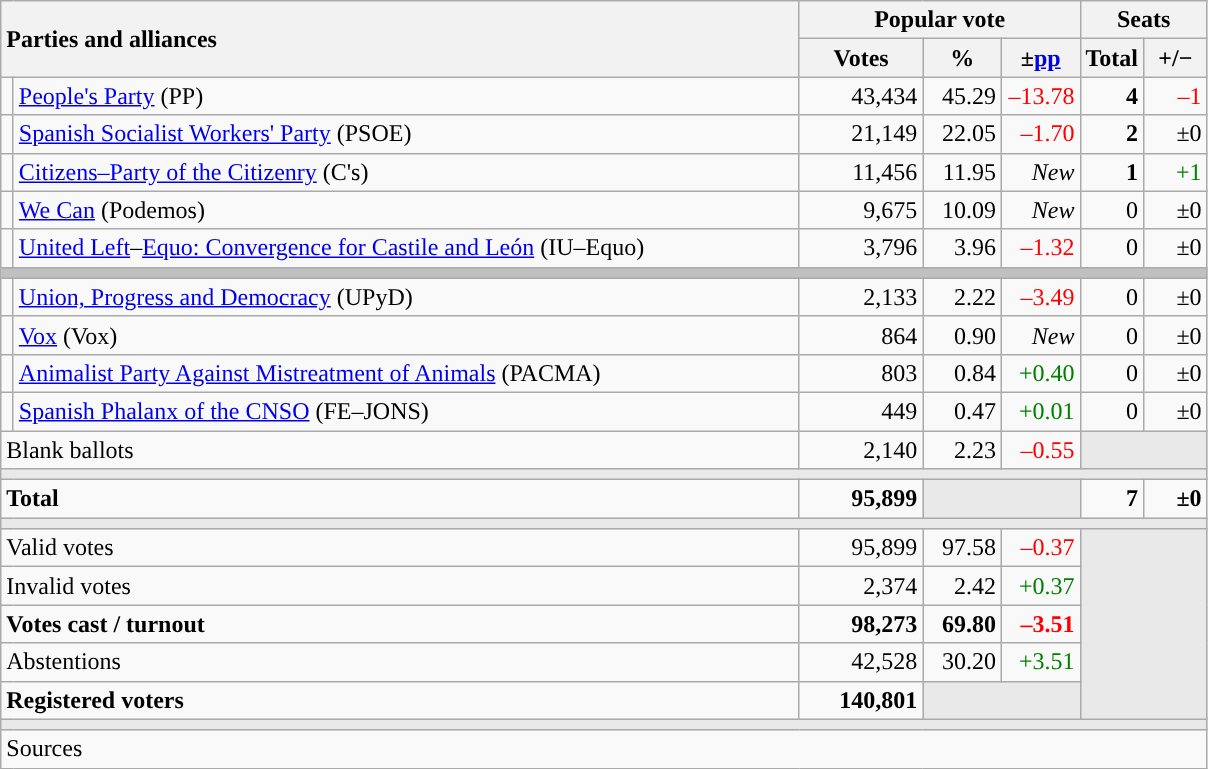<table class="wikitable" style="text-align:right;">
<tr>
<th style="text-align:left;" rowspan="2" colspan="2" width="525">Parties and alliances</th>
<th colspan="3">Popular vote</th>
<th colspan="2">Seats</th>
</tr>
<tr>
<th width="75">Votes</th>
<th width="45">%</th>
<th width="45">±<a href='#'>pp</a></th>
<th width="35">Total</th>
<th width="35">+/−</th>
</tr>
<tr>
<td width="1" style="color:inherit;background:"></td>
<td align="left"><a href='#'>People's Party</a> (PP)</td>
<td>43,434</td>
<td>45.29</td>
<td style="color:red;">–13.78</td>
<td><strong>4</strong></td>
<td style="color:red;">–1</td>
</tr>
<tr>
<td style="color:inherit;background:"></td>
<td align="left"><a href='#'>Spanish Socialist Workers' Party</a> (PSOE)</td>
<td>21,149</td>
<td>22.05</td>
<td style="color:red;">–1.70</td>
<td><strong>2</strong></td>
<td>±0</td>
</tr>
<tr>
<td style="color:inherit;background:"></td>
<td align="left"><a href='#'>Citizens–Party of the Citizenry</a> (C's)</td>
<td>11,456</td>
<td>11.95</td>
<td><em>New</em></td>
<td><strong>1</strong></td>
<td style="color:green;">+1</td>
</tr>
<tr>
<td style="color:inherit;background:"></td>
<td align="left"><a href='#'>We Can</a> (Podemos)</td>
<td>9,675</td>
<td>10.09</td>
<td><em>New</em></td>
<td>0</td>
<td>±0</td>
</tr>
<tr>
<td style="color:inherit;background:"></td>
<td align="left"><a href='#'>United Left</a>–<a href='#'>Equo: Convergence for Castile and León</a> (IU–Equo)</td>
<td>3,796</td>
<td>3.96</td>
<td style="color:red;">–1.32</td>
<td>0</td>
<td>±0</td>
</tr>
<tr>
<td colspan="7" bgcolor="#C0C0C0"></td>
</tr>
<tr>
<td style="color:inherit;background:"></td>
<td align="left"><a href='#'>Union, Progress and Democracy</a> (UPyD)</td>
<td>2,133</td>
<td>2.22</td>
<td style="color:red;">–3.49</td>
<td>0</td>
<td>±0</td>
</tr>
<tr>
<td style="color:inherit;background:"></td>
<td align="left"><a href='#'>Vox</a> (Vox)</td>
<td>864</td>
<td>0.90</td>
<td><em>New</em></td>
<td>0</td>
<td>±0</td>
</tr>
<tr>
<td style="color:inherit;background:"></td>
<td align="left"><a href='#'>Animalist Party Against Mistreatment of Animals</a> (PACMA)</td>
<td>803</td>
<td>0.84</td>
<td style="color:green;">+0.40</td>
<td>0</td>
<td>±0</td>
</tr>
<tr>
<td style="color:inherit;background:"></td>
<td align="left"><a href='#'>Spanish Phalanx of the CNSO</a> (FE–JONS)</td>
<td>449</td>
<td>0.47</td>
<td style="color:green;">+0.01</td>
<td>0</td>
<td>±0</td>
</tr>
<tr>
<td align="left" colspan="2">Blank ballots</td>
<td>2,140</td>
<td>2.23</td>
<td style="color:red;">–0.55</td>
<td bgcolor="#E9E9E9" colspan="2"></td>
</tr>
<tr>
<td colspan="7" bgcolor="#E9E9E9"></td>
</tr>
<tr style="font-weight:bold;">
<td align="left" colspan="2">Total</td>
<td>95,899</td>
<td bgcolor="#E9E9E9" colspan="2"></td>
<td>7</td>
<td>±0</td>
</tr>
<tr>
<td colspan="7" bgcolor="#E9E9E9"></td>
</tr>
<tr>
<td align="left" colspan="2">Valid votes</td>
<td>95,899</td>
<td>97.58</td>
<td style="color:red;">–0.37</td>
<td bgcolor="#E9E9E9" colspan="2" rowspan="5"></td>
</tr>
<tr>
<td align="left" colspan="2">Invalid votes</td>
<td>2,374</td>
<td>2.42</td>
<td style="color:green;">+0.37</td>
</tr>
<tr style="font-weight:bold;">
<td align="left" colspan="2">Votes cast / turnout</td>
<td>98,273</td>
<td>69.80</td>
<td style="color:red;">–3.51</td>
</tr>
<tr>
<td align="left" colspan="2">Abstentions</td>
<td>42,528</td>
<td>30.20</td>
<td style="color:green;">+3.51</td>
</tr>
<tr style="font-weight:bold;">
<td align="left" colspan="2">Registered voters</td>
<td>140,801</td>
<td bgcolor="#E9E9E9" colspan="2"></td>
</tr>
<tr>
<td colspan="7" bgcolor="#E9E9E9"></td>
</tr>
<tr>
<td align="left" colspan="7">Sources</td>
</tr>
</table>
